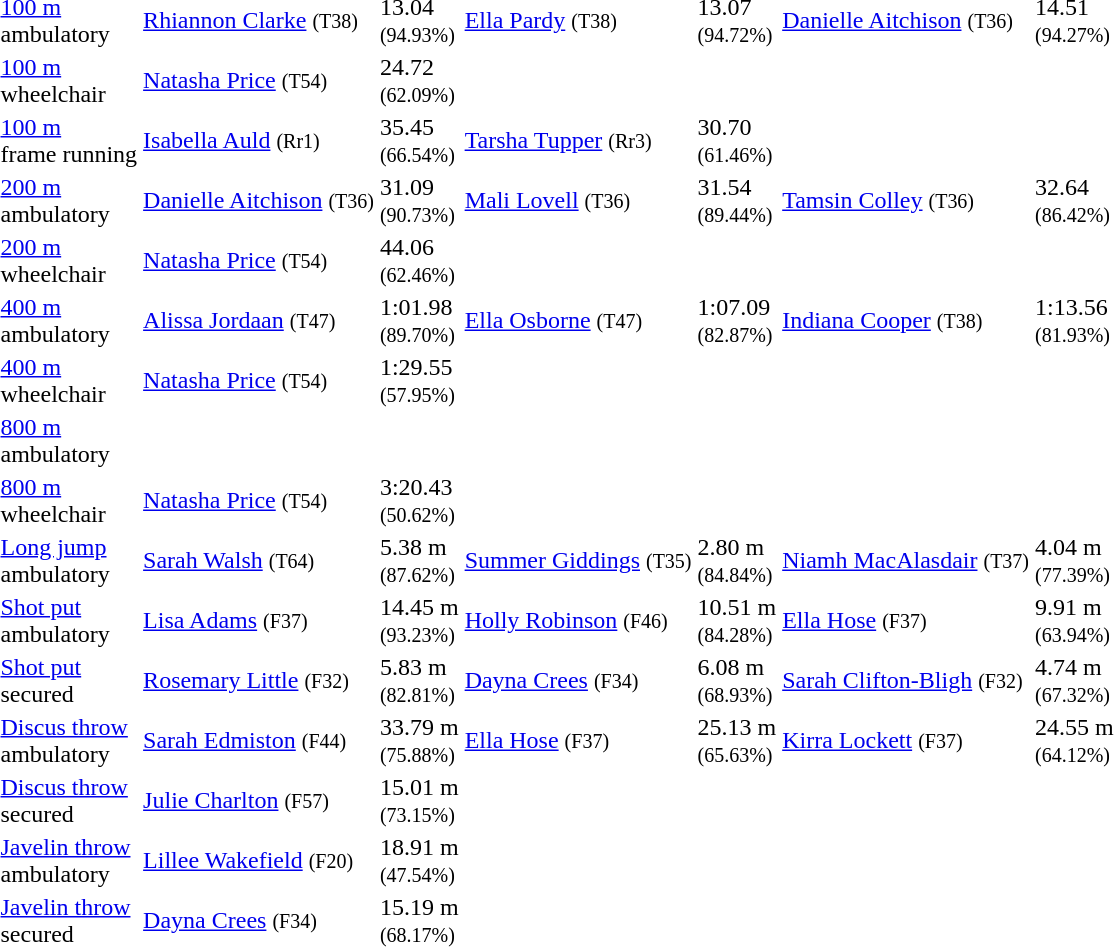<table>
<tr>
<td><a href='#'>100 m</a> <br> ambulatory</td>
<td><a href='#'>Rhiannon Clarke</a> <small>(T38)</small><br> </td>
<td>13.04 <br><small>(94.93%)</small></td>
<td><a href='#'>Ella Pardy</a> <small>(T38)</small><br> </td>
<td>13.07 <br><small>(94.72%)</small></td>
<td><a href='#'>Danielle Aitchison</a> <small>(T36)</small><br> </td>
<td>14.51 <br><small>(94.27%)</small></td>
</tr>
<tr>
<td><a href='#'>100 m</a><br> wheelchair</td>
<td><a href='#'>Natasha Price</a> <small>(T54)</small><br> </td>
<td>24.72 <br><small>(62.09%)</small></td>
<td></td>
<td></td>
<td></td>
<td></td>
</tr>
<tr>
<td><a href='#'>100 m</a><br> frame running</td>
<td><a href='#'>Isabella Auld</a> <small>(Rr1)</small><br> </td>
<td>35.45 <br><small>(66.54%)</small></td>
<td><a href='#'>Tarsha Tupper</a> <small>(Rr3)</small><br> </td>
<td>30.70 <br><small>(61.46%)</small></td>
<td></td>
<td></td>
</tr>
<tr>
<td><a href='#'>200 m</a> <br> ambulatory</td>
<td><a href='#'>Danielle Aitchison</a> <small>(T36)</small><br> </td>
<td>31.09 <br><small>(90.73%)</small></td>
<td><a href='#'>Mali Lovell</a> <small>(T36)</small><br> </td>
<td>31.54 <br><small>(89.44%)</small></td>
<td><a href='#'>Tamsin Colley</a> <small>(T36)</small><br> </td>
<td>32.64 <br><small>(86.42%)</small></td>
</tr>
<tr>
<td><a href='#'>200 m</a><br> wheelchair</td>
<td><a href='#'>Natasha Price</a> <small>(T54)</small><br> </td>
<td>44.06 <br><small>(62.46%)</small></td>
<td></td>
<td></td>
<td></td>
<td></td>
</tr>
<tr>
<td><a href='#'>400 m</a> <br> ambulatory</td>
<td><a href='#'>Alissa Jordaan</a> <small>(T47)</small><br> </td>
<td>1:01.98 <br><small>(89.70%)</small></td>
<td><a href='#'>Ella Osborne</a> <small>(T47)</small><br> </td>
<td>1:07.09 <br><small>(82.87%)</small></td>
<td><a href='#'>Indiana Cooper</a> <small>(T38)</small><br> </td>
<td>1:13.56 <br><small>(81.93%)</small></td>
</tr>
<tr>
<td><a href='#'>400 m</a><br> wheelchair</td>
<td><a href='#'>Natasha Price</a> <small>(T54)</small><br> </td>
<td>1:29.55 <br><small>(57.95%)</small></td>
<td></td>
<td></td>
<td></td>
<td></td>
</tr>
<tr>
<td><a href='#'>800 m</a> <br> ambulatory</td>
<td></td>
<td></td>
<td></td>
<td></td>
<td></td>
<td></td>
</tr>
<tr>
<td><a href='#'>800 m</a> <br> wheelchair</td>
<td><a href='#'>Natasha Price</a> <small>(T54)</small><br> </td>
<td>3:20.43 <br><small>(50.62%)</small></td>
<td></td>
<td></td>
<td></td>
<td></td>
</tr>
<tr>
<td><a href='#'>Long jump</a> <br> ambulatory</td>
<td><a href='#'>Sarah Walsh</a> <small>(T64)</small><br> </td>
<td>5.38 m <br><small>(87.62%)</small></td>
<td><a href='#'>Summer Giddings</a> <small>(T35)</small><br> </td>
<td>2.80 m <br><small>(84.84%)</small></td>
<td><a href='#'>Niamh MacAlasdair</a> <small>(T37)</small><br> </td>
<td>4.04 m <br><small>(77.39%)</small></td>
</tr>
<tr>
<td><a href='#'>Shot put</a> <br> ambulatory</td>
<td><a href='#'>Lisa Adams</a> <small>(F37)</small><br> </td>
<td>14.45 m <br><small>(93.23%)</small></td>
<td><a href='#'>Holly Robinson</a> <small>(F46)</small><br> </td>
<td>10.51 m <br><small>(84.28%)</small></td>
<td><a href='#'>Ella Hose</a> <small>(F37)</small><br> </td>
<td>9.91 m <br><small>(63.94%)</small></td>
</tr>
<tr>
<td><a href='#'>Shot put</a> <br> secured</td>
<td><a href='#'>Rosemary Little</a> <small>(F32)</small><br> </td>
<td>5.83 m <br><small>(82.81%)</small></td>
<td><a href='#'>Dayna Crees</a> <small>(F34)</small><br> </td>
<td>6.08 m <br><small>(68.93%)</small></td>
<td><a href='#'>Sarah Clifton-Bligh</a> <small>(F32)</small><br> </td>
<td>4.74 m <br><small>(67.32%)</small></td>
</tr>
<tr>
<td><a href='#'>Discus throw</a> <br> ambulatory</td>
<td><a href='#'>Sarah Edmiston</a> <small>(F44)</small><br> </td>
<td>33.79 m <br><small>(75.88%)</small></td>
<td><a href='#'>Ella Hose</a> <small>(F37)</small><br> </td>
<td>25.13 m <br><small>(65.63%)</small></td>
<td><a href='#'>Kirra Lockett</a> <small>(F37)</small><br> </td>
<td>24.55 m <br><small>(64.12%)</small></td>
</tr>
<tr>
<td><a href='#'>Discus throw</a> <br> secured</td>
<td><a href='#'>Julie Charlton</a> <small>(F57)</small><br> </td>
<td>15.01 m <br><small>(73.15%)</small></td>
<td></td>
<td></td>
<td></td>
<td></td>
</tr>
<tr>
<td><a href='#'>Javelin throw</a><br> ambulatory</td>
<td><a href='#'>Lillee Wakefield</a> <small>(F20)</small><br> </td>
<td>18.91 m <br><small>(47.54%)</small></td>
<td></td>
<td></td>
<td></td>
<td></td>
</tr>
<tr>
<td><a href='#'>Javelin throw</a><br> secured</td>
<td><a href='#'>Dayna Crees</a> <small>(F34)</small><br> </td>
<td>15.19 m <br><small>(68.17%)</small></td>
<td></td>
<td></td>
<td></td>
<td></td>
</tr>
</table>
